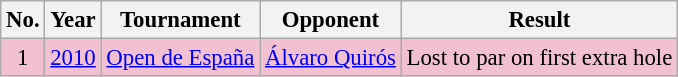<table class="wikitable" style="font-size:95%;">
<tr>
<th>No.</th>
<th>Year</th>
<th>Tournament</th>
<th>Opponent</th>
<th>Result</th>
</tr>
<tr style="background:#F2C1D1;">
<td align=center>1</td>
<td><a href='#'>2010</a></td>
<td><a href='#'>Open de España</a></td>
<td> <a href='#'>Álvaro Quirós</a></td>
<td>Lost to par on first extra hole</td>
</tr>
</table>
